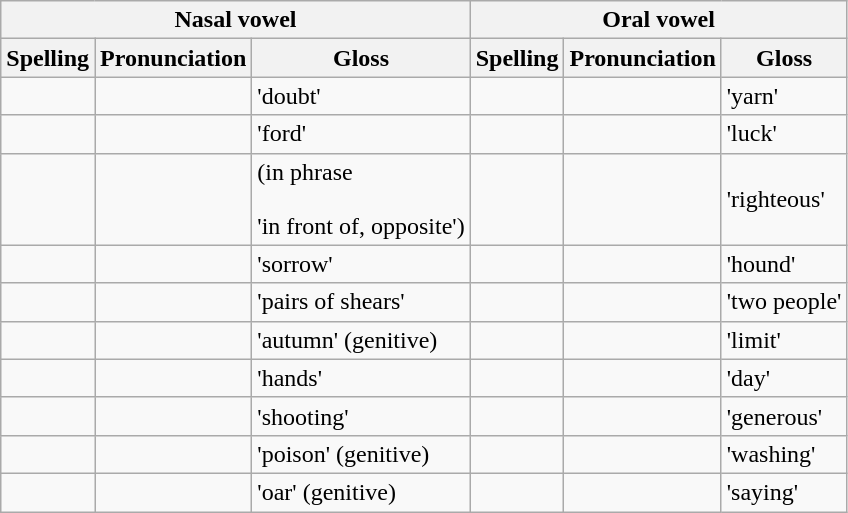<table class="wikitable">
<tr>
<th colspan="3">Nasal vowel</th>
<th colspan="3">Oral vowel</th>
</tr>
<tr>
<th>Spelling</th>
<th>Pronunciation</th>
<th>Gloss</th>
<th>Spelling</th>
<th>Pronunciation</th>
<th>Gloss</th>
</tr>
<tr>
<td></td>
<td></td>
<td>'doubt'</td>
<td></td>
<td></td>
<td>'yarn'</td>
</tr>
<tr>
<td></td>
<td></td>
<td>'ford'</td>
<td></td>
<td></td>
<td>'luck'</td>
</tr>
<tr>
<td></td>
<td></td>
<td>(in phrase<br><br>'in front of, opposite')</td>
<td></td>
<td></td>
<td>'righteous'</td>
</tr>
<tr>
<td></td>
<td></td>
<td>'sorrow'</td>
<td></td>
<td></td>
<td>'hound'</td>
</tr>
<tr>
<td></td>
<td></td>
<td>'pairs of shears'</td>
<td></td>
<td></td>
<td>'two people'</td>
</tr>
<tr>
<td></td>
<td></td>
<td>'autumn' (genitive)</td>
<td></td>
<td></td>
<td>'limit'</td>
</tr>
<tr>
<td></td>
<td></td>
<td>'hands'</td>
<td></td>
<td></td>
<td>'day'</td>
</tr>
<tr>
<td></td>
<td></td>
<td>'shooting'</td>
<td></td>
<td></td>
<td>'generous'</td>
</tr>
<tr>
<td></td>
<td></td>
<td>'poison' (genitive)</td>
<td></td>
<td></td>
<td>'washing'</td>
</tr>
<tr>
<td></td>
<td></td>
<td>'oar' (genitive)</td>
<td></td>
<td></td>
<td>'saying'</td>
</tr>
</table>
